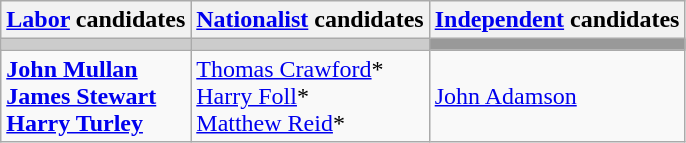<table class="wikitable">
<tr>
<th><a href='#'>Labor</a> candidates</th>
<th><a href='#'>Nationalist</a> candidates</th>
<th><a href='#'>Independent</a> candidates</th>
</tr>
<tr bgcolor="#cccccc">
<td></td>
<td></td>
<td bgcolor="#999999"></td>
</tr>
<tr>
<td><strong><a href='#'>John Mullan</a></strong><br><strong><a href='#'>James Stewart</a></strong><br><strong><a href='#'>Harry Turley</a></strong></td>
<td><a href='#'>Thomas Crawford</a>*<br><a href='#'>Harry Foll</a>*<br><a href='#'>Matthew Reid</a>*</td>
<td><a href='#'>John Adamson</a></td>
</tr>
</table>
